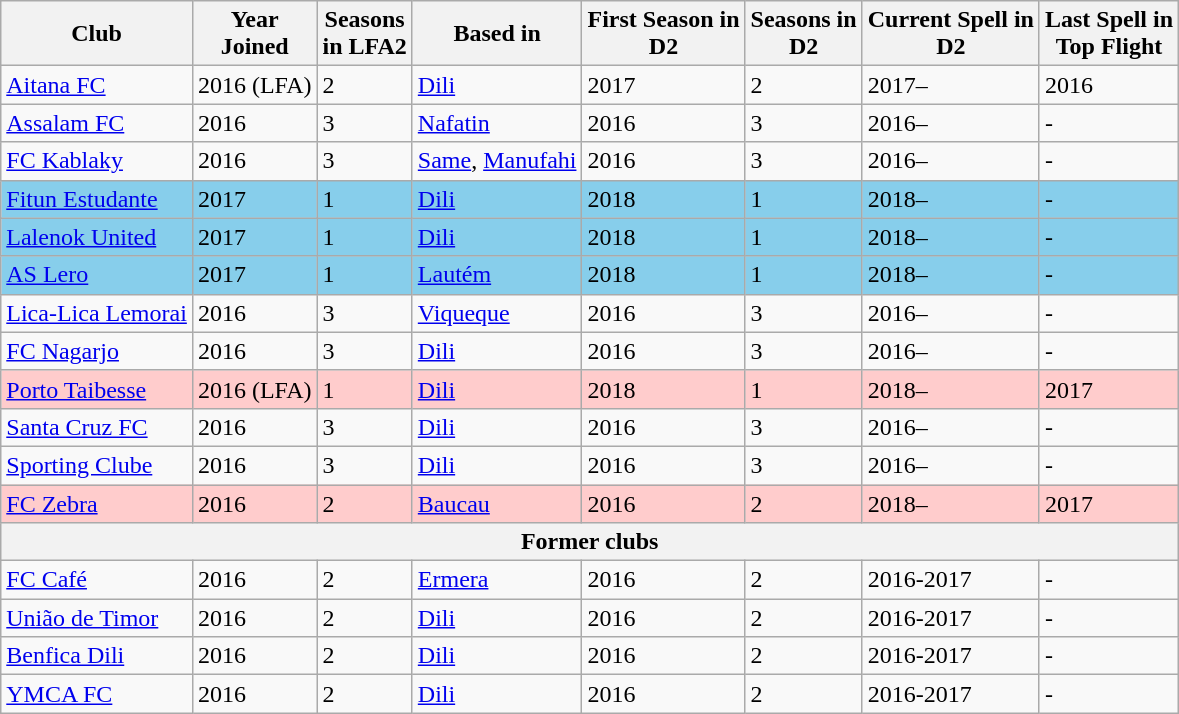<table class="wikitable sortable">
<tr>
<th>Club</th>
<th>Year<br>Joined</th>
<th>Seasons<br>in LFA2</th>
<th>Based in</th>
<th>First Season in<br>D2</th>
<th>Seasons in<br>D2</th>
<th>Current Spell in<br>D2</th>
<th>Last Spell in<br>Top Flight</th>
</tr>
<tr>
<td><a href='#'>Aitana FC</a></td>
<td>2016 (LFA)</td>
<td>2</td>
<td><a href='#'>Dili</a></td>
<td>2017</td>
<td>2</td>
<td>2017–</td>
<td>2016</td>
</tr>
<tr>
<td><a href='#'>Assalam FC</a></td>
<td>2016</td>
<td>3</td>
<td><a href='#'>Nafatin</a></td>
<td>2016</td>
<td>3</td>
<td>2016–</td>
<td>-</td>
</tr>
<tr>
<td><a href='#'>FC Kablaky</a></td>
<td>2016</td>
<td>3</td>
<td><a href='#'>Same</a>, <a href='#'>Manufahi</a></td>
<td>2016</td>
<td>3</td>
<td>2016–</td>
<td>-</td>
</tr>
<tr bgcolor="87CEEB">
<td><a href='#'>Fitun Estudante</a></td>
<td>2017</td>
<td>1</td>
<td><a href='#'>Dili</a></td>
<td>2018</td>
<td>1</td>
<td>2018–</td>
<td>-</td>
</tr>
<tr bgcolor="87CEEB">
<td><a href='#'>Lalenok United</a></td>
<td>2017</td>
<td>1</td>
<td><a href='#'>Dili</a></td>
<td>2018</td>
<td>1</td>
<td>2018–</td>
<td>-</td>
</tr>
<tr bgcolor="87CEEB">
<td><a href='#'>AS Lero</a></td>
<td>2017</td>
<td>1</td>
<td><a href='#'>Lautém</a></td>
<td>2018</td>
<td>1</td>
<td>2018–</td>
<td>-</td>
</tr>
<tr>
<td><a href='#'>Lica-Lica Lemorai</a></td>
<td>2016</td>
<td>3</td>
<td><a href='#'>Viqueque</a></td>
<td>2016</td>
<td>3</td>
<td>2016–</td>
<td>-</td>
</tr>
<tr>
<td><a href='#'>FC Nagarjo</a></td>
<td>2016</td>
<td>3</td>
<td><a href='#'>Dili</a></td>
<td>2016</td>
<td>3</td>
<td>2016–</td>
<td>-</td>
</tr>
<tr bgcolor="FFCCCC">
<td><a href='#'>Porto Taibesse</a></td>
<td>2016 (LFA)</td>
<td>1</td>
<td><a href='#'>Dili</a></td>
<td>2018</td>
<td>1</td>
<td>2018–</td>
<td>2017</td>
</tr>
<tr>
<td><a href='#'>Santa Cruz FC</a></td>
<td>2016</td>
<td>3</td>
<td><a href='#'>Dili</a></td>
<td>2016</td>
<td>3</td>
<td>2016–</td>
<td>-</td>
</tr>
<tr>
<td><a href='#'>Sporting Clube</a></td>
<td>2016</td>
<td>3</td>
<td><a href='#'>Dili</a></td>
<td>2016</td>
<td>3</td>
<td>2016–</td>
<td>-</td>
</tr>
<tr bgcolor="FFCCCC">
<td><a href='#'>FC Zebra</a></td>
<td>2016</td>
<td>2</td>
<td><a href='#'>Baucau</a></td>
<td>2016</td>
<td>2</td>
<td>2018–</td>
<td>2017</td>
</tr>
<tr>
<th colspan=8>Former clubs</th>
</tr>
<tr>
<td><a href='#'>FC Café</a></td>
<td>2016</td>
<td>2</td>
<td><a href='#'>Ermera</a></td>
<td>2016</td>
<td>2</td>
<td>2016-2017</td>
<td>-</td>
</tr>
<tr>
<td><a href='#'>União de Timor</a></td>
<td>2016</td>
<td>2</td>
<td><a href='#'>Dili</a></td>
<td>2016</td>
<td>2</td>
<td>2016-2017</td>
<td>-</td>
</tr>
<tr>
<td><a href='#'>Benfica Dili</a></td>
<td>2016</td>
<td>2</td>
<td><a href='#'>Dili</a></td>
<td>2016</td>
<td>2</td>
<td>2016-2017</td>
<td>-</td>
</tr>
<tr>
<td><a href='#'>YMCA FC</a></td>
<td>2016</td>
<td>2</td>
<td><a href='#'>Dili</a></td>
<td>2016</td>
<td>2</td>
<td>2016-2017</td>
<td>-</td>
</tr>
</table>
